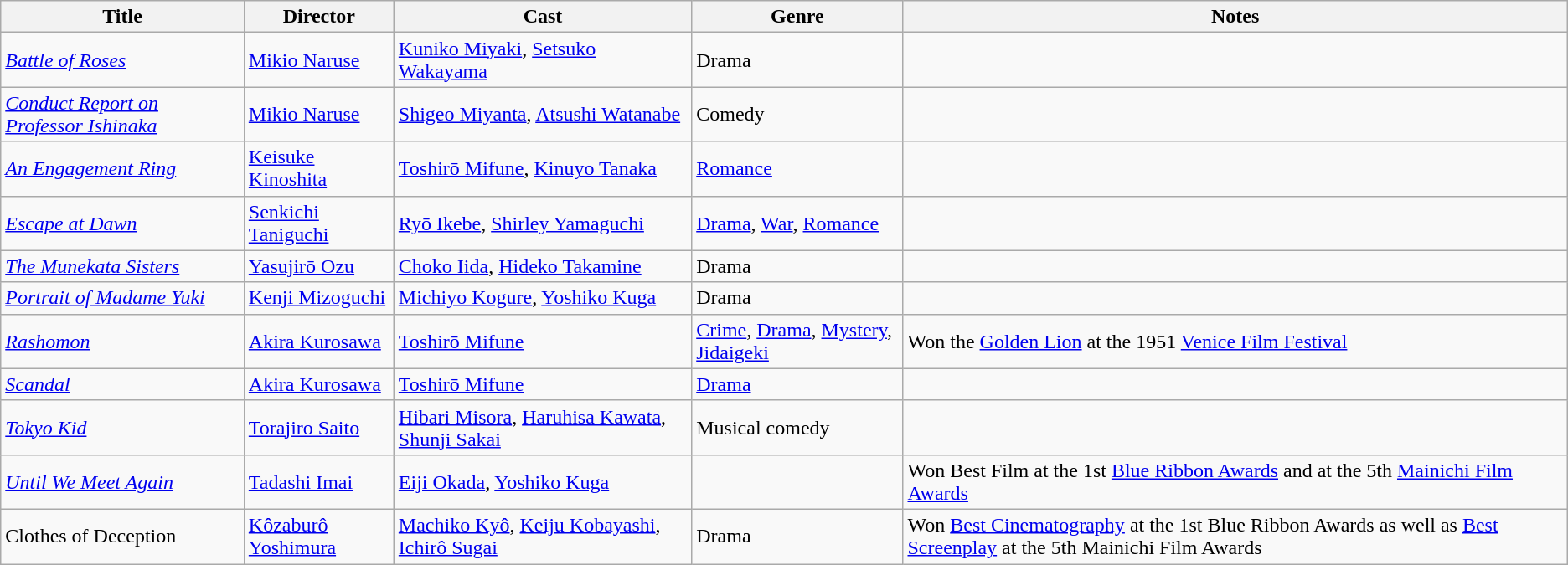<table class="wikitable sortable">
<tr>
<th>Title</th>
<th>Director</th>
<th width=19%>Cast</th>
<th>Genre</th>
<th>Notes</th>
</tr>
<tr>
<td><em><a href='#'>Battle of Roses</a></em></td>
<td><a href='#'>Mikio Naruse</a></td>
<td><a href='#'>Kuniko Miyaki</a>, <a href='#'>Setsuko Wakayama</a></td>
<td>Drama</td>
<td></td>
</tr>
<tr>
<td><em><a href='#'>Conduct Report on Professor Ishinaka</a></em></td>
<td><a href='#'>Mikio Naruse</a></td>
<td><a href='#'>Shigeo Miyanta</a>, <a href='#'>Atsushi Watanabe</a></td>
<td>Comedy</td>
<td></td>
</tr>
<tr>
<td><em><a href='#'>An Engagement Ring</a></em></td>
<td><a href='#'>Keisuke Kinoshita</a></td>
<td><a href='#'>Toshirō Mifune</a>, <a href='#'>Kinuyo Tanaka</a></td>
<td><a href='#'>Romance</a></td>
<td></td>
</tr>
<tr>
<td><em><a href='#'>Escape at Dawn</a></em></td>
<td><a href='#'>Senkichi Taniguchi</a></td>
<td><a href='#'>Ryō Ikebe</a>, <a href='#'>Shirley Yamaguchi</a></td>
<td><a href='#'>Drama</a>, <a href='#'>War</a>, <a href='#'>Romance</a></td>
<td></td>
</tr>
<tr>
<td><em><a href='#'>The Munekata Sisters</a></em></td>
<td><a href='#'>Yasujirō Ozu</a></td>
<td><a href='#'>Choko Iida</a>, <a href='#'>Hideko Takamine</a></td>
<td>Drama</td>
<td></td>
</tr>
<tr>
<td><em><a href='#'>Portrait of Madame Yuki</a></em></td>
<td><a href='#'>Kenji Mizoguchi</a></td>
<td><a href='#'>Michiyo Kogure</a>, <a href='#'>Yoshiko Kuga</a></td>
<td>Drama</td>
<td></td>
</tr>
<tr>
<td><em><a href='#'>Rashomon</a></em></td>
<td><a href='#'>Akira Kurosawa</a></td>
<td><a href='#'>Toshirō Mifune</a></td>
<td><a href='#'>Crime</a>, <a href='#'>Drama</a>, <a href='#'>Mystery</a>, <a href='#'>Jidaigeki</a></td>
<td>Won the <a href='#'>Golden Lion</a> at the 1951 <a href='#'>Venice Film Festival</a></td>
</tr>
<tr>
<td><em><a href='#'>Scandal</a></em></td>
<td><a href='#'>Akira Kurosawa</a></td>
<td><a href='#'>Toshirō Mifune</a></td>
<td><a href='#'>Drama</a></td>
<td></td>
</tr>
<tr>
<td><em><a href='#'>Tokyo Kid</a></em></td>
<td><a href='#'>Torajiro Saito</a></td>
<td><a href='#'>Hibari Misora</a>, <a href='#'>Haruhisa Kawata</a>, <a href='#'>Shunji Sakai</a></td>
<td>Musical comedy</td>
<td></td>
</tr>
<tr>
<td><em><a href='#'>Until We Meet Again</a></em></td>
<td><a href='#'>Tadashi Imai</a></td>
<td><a href='#'>Eiji Okada</a>, <a href='#'>Yoshiko Kuga</a></td>
<td></td>
<td>Won Best Film at the 1st <a href='#'>Blue Ribbon Awards</a> and at the 5th <a href='#'>Mainichi Film Awards</a></td>
</tr>
<tr>
<td>Clothes of Deception</td>
<td><a href='#'>Kôzaburô Yoshimura</a></td>
<td><a href='#'>Machiko Kyô</a>, <a href='#'>Keiju Kobayashi</a>, <a href='#'>Ichirô Sugai</a></td>
<td>Drama</td>
<td>Won <a href='#'>Best Cinematography</a> at the 1st Blue Ribbon Awards as well as <a href='#'>Best Screenplay</a> at the 5th Mainichi Film Awards</td>
</tr>
</table>
